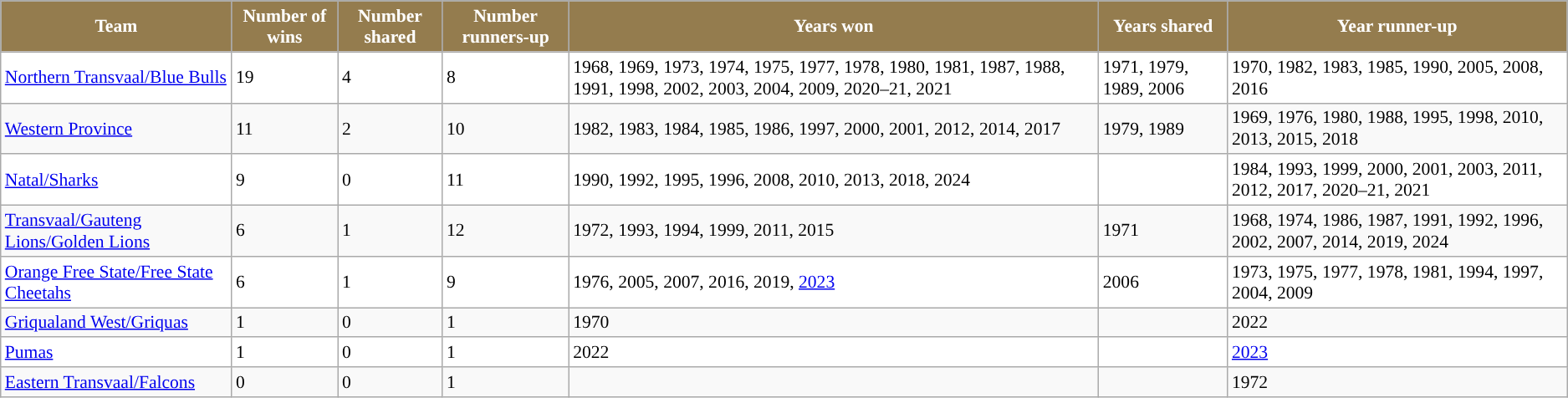<table class="wikitable" style="text-align:left; font-size:90%; border-collapse:collapse;">
<tr style="background:#C1D8FF;">
<th style="background: #947C4E; color:#FFFFFF ">Team</th>
<th style="background: #947C4E; color:#FFFFFF ">Number of wins</th>
<th style="background: #947C4E; color:#FFFFFF ">Number shared</th>
<th style="background: #947C4E; color:#FFFFFF ">Number runners-up</th>
<th style="background: #947C4E; color:#FFFFFF ">Years won</th>
<th style="background: #947C4E; color:#FFFFFF ">Years shared</th>
<th style="background: #947C4E; color:#FFFFFF ">Year runner-up</th>
</tr>
<tr style="background:#FFFFFF;">
<td><a href='#'>Northern Transvaal/Blue Bulls</a></td>
<td>19</td>
<td>4</td>
<td>8</td>
<td>1968, 1969, 1973, 1974, 1975, 1977, 1978, 1980, 1981, 1987, 1988, 1991, 1998, 2002, 2003, 2004, 2009, 2020–21, 2021</td>
<td>1971, 1979, 1989, 2006</td>
<td>1970, 1982, 1983, 1985, 1990, 2005, 2008, 2016</td>
</tr>
<tr>
<td><a href='#'>Western Province</a></td>
<td>11</td>
<td>2</td>
<td>10</td>
<td>1982, 1983, 1984, 1985, 1986, 1997, 2000, 2001, 2012, 2014, 2017</td>
<td>1979, 1989</td>
<td>1969, 1976, 1980, 1988, 1995, 1998, 2010, 2013, 2015, 2018</td>
</tr>
<tr style="background:#FFFFFF;">
<td><a href='#'>Natal/Sharks</a></td>
<td>9</td>
<td>0</td>
<td>11</td>
<td>1990, 1992, 1995, 1996, 2008, 2010, 2013, 2018, 2024</td>
<td></td>
<td>1984, 1993, 1999, 2000, 2001, 2003, 2011, 2012, 2017, 2020–21, 2021</td>
</tr>
<tr>
<td><a href='#'>Transvaal/Gauteng Lions/Golden Lions</a></td>
<td>6</td>
<td>1</td>
<td>12</td>
<td>1972, 1993, 1994, 1999, 2011, 2015</td>
<td>1971</td>
<td>1968, 1974, 1986, 1987, 1991, 1992, 1996, 2002, 2007, 2014, 2019, 2024</td>
</tr>
<tr style="background:#FFFFFF;">
<td><a href='#'>Orange Free State/Free State Cheetahs</a></td>
<td>6</td>
<td>1</td>
<td>9</td>
<td>1976, 2005, 2007, 2016, 2019, <a href='#'>2023</a></td>
<td>2006</td>
<td>1973, 1975, 1977, 1978, 1981, 1994, 1997, 2004, 2009</td>
</tr>
<tr>
<td><a href='#'>Griqualand West/Griquas</a></td>
<td>1</td>
<td>0</td>
<td>1</td>
<td>1970</td>
<td></td>
<td>2022</td>
</tr>
<tr style="background:#FFFFFF;">
<td><a href='#'>Pumas</a></td>
<td>1</td>
<td>0</td>
<td>1</td>
<td>2022</td>
<td></td>
<td><a href='#'>2023</a></td>
</tr>
<tr>
<td><a href='#'>Eastern Transvaal/Falcons</a></td>
<td>0</td>
<td>0</td>
<td>1</td>
<td></td>
<td></td>
<td>1972</td>
</tr>
</table>
